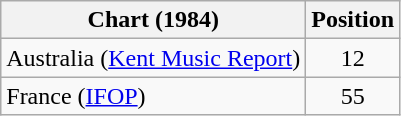<table class="wikitable sortable">
<tr>
<th>Chart (1984)</th>
<th>Position</th>
</tr>
<tr>
<td>Australia (<a href='#'>Kent Music Report</a>)</td>
<td align="center">12</td>
</tr>
<tr>
<td>France (<a href='#'>IFOP</a>)</td>
<td align="center">55</td>
</tr>
</table>
